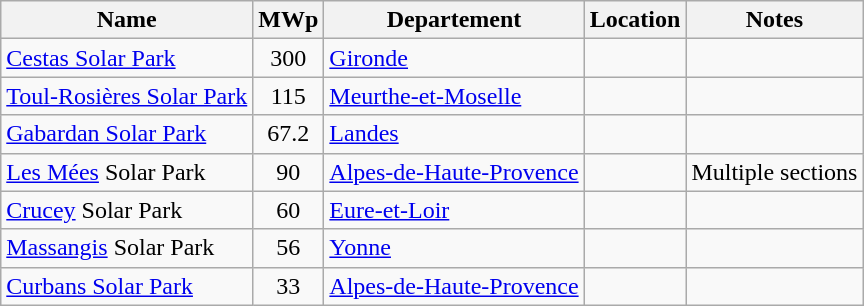<table class="wikitable sortable">
<tr>
<th>Name</th>
<th>MWp</th>
<th>Departement</th>
<th>Location</th>
<th>Notes</th>
</tr>
<tr>
<td><a href='#'>Cestas Solar Park</a></td>
<td align=center>300</td>
<td><a href='#'>Gironde</a></td>
<td></td>
<td></td>
</tr>
<tr>
<td><a href='#'>Toul-Rosières Solar Park</a></td>
<td align=center>115</td>
<td><a href='#'>Meurthe-et-Moselle</a></td>
<td></td>
<td></td>
</tr>
<tr>
<td><a href='#'>Gabardan Solar Park</a></td>
<td align=center>67.2</td>
<td><a href='#'>Landes</a></td>
<td></td>
<td></td>
</tr>
<tr>
<td><a href='#'>Les Mées</a> Solar Park</td>
<td align=center>90</td>
<td><a href='#'>Alpes-de-Haute-Provence</a></td>
<td></td>
<td>Multiple sections</td>
</tr>
<tr>
<td><a href='#'>Crucey</a> Solar Park</td>
<td align=center>60</td>
<td><a href='#'>Eure-et-Loir</a></td>
<td></td>
<td></td>
</tr>
<tr>
<td><a href='#'>Massangis</a> Solar Park</td>
<td align=center>56</td>
<td><a href='#'>Yonne</a></td>
<td></td>
<td></td>
</tr>
<tr>
<td><a href='#'>Curbans Solar Park</a></td>
<td align=center>33</td>
<td><a href='#'>Alpes-de-Haute-Provence</a></td>
<td></td>
<td></td>
</tr>
</table>
